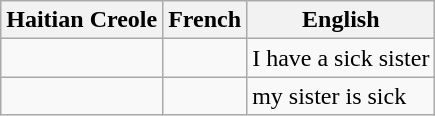<table class="wikitable">
<tr>
<th scope="col">Haitian Creole</th>
<th scope="col">French</th>
<th scope="col">English</th>
</tr>
<tr>
<td></td>
<td></td>
<td>I have a sick sister</td>
</tr>
<tr>
<td></td>
<td></td>
<td>my sister is sick</td>
</tr>
</table>
